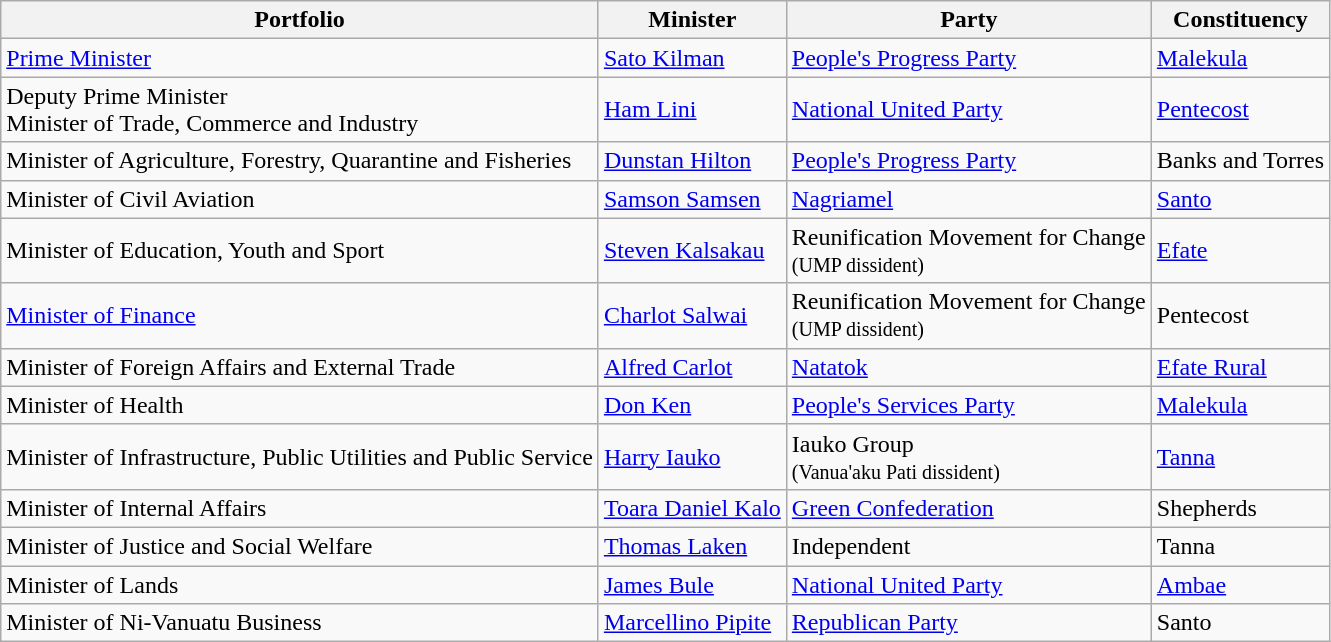<table class="wikitable">
<tr>
<th>Portfolio</th>
<th>Minister</th>
<th>Party</th>
<th>Constituency</th>
</tr>
<tr>
<td><a href='#'>Prime Minister</a></td>
<td><a href='#'>Sato Kilman</a></td>
<td><a href='#'>People's Progress Party</a></td>
<td><a href='#'>Malekula</a></td>
</tr>
<tr>
<td>Deputy Prime Minister<br>Minister of Trade, Commerce and Industry</td>
<td><a href='#'>Ham Lini</a></td>
<td><a href='#'>National United Party</a></td>
<td><a href='#'>Pentecost</a></td>
</tr>
<tr>
<td>Minister of Agriculture, Forestry, Quarantine and Fisheries</td>
<td><a href='#'>Dunstan Hilton</a></td>
<td><a href='#'>People's Progress Party</a></td>
<td>Banks and Torres</td>
</tr>
<tr>
<td>Minister of Civil Aviation</td>
<td><a href='#'>Samson Samsen</a></td>
<td><a href='#'>Nagriamel</a></td>
<td><a href='#'>Santo</a></td>
</tr>
<tr>
<td>Minister of Education, Youth and Sport</td>
<td><a href='#'>Steven Kalsakau</a></td>
<td>Reunification Movement for Change<br><small>(UMP dissident)</small></td>
<td><a href='#'>Efate</a></td>
</tr>
<tr>
<td><a href='#'>Minister of Finance</a></td>
<td><a href='#'>Charlot Salwai</a></td>
<td>Reunification Movement for Change<br><small>(UMP dissident)</small></td>
<td>Pentecost</td>
</tr>
<tr>
<td>Minister of Foreign Affairs and External Trade</td>
<td><a href='#'>Alfred Carlot</a></td>
<td><a href='#'>Natatok</a></td>
<td><a href='#'>Efate Rural</a></td>
</tr>
<tr>
<td>Minister of Health</td>
<td><a href='#'>Don Ken</a></td>
<td><a href='#'>People's Services Party</a></td>
<td><a href='#'>Malekula</a></td>
</tr>
<tr>
<td>Minister of Infrastructure, Public Utilities and Public Service</td>
<td><a href='#'>Harry Iauko</a></td>
<td>Iauko Group<br><small>(Vanua'aku Pati dissident)</small></td>
<td><a href='#'>Tanna</a></td>
</tr>
<tr>
<td>Minister of Internal Affairs</td>
<td><a href='#'>Toara Daniel Kalo</a></td>
<td><a href='#'>Green Confederation</a></td>
<td>Shepherds</td>
</tr>
<tr>
<td>Minister of Justice and Social Welfare</td>
<td><a href='#'>Thomas Laken</a></td>
<td>Independent</td>
<td>Tanna</td>
</tr>
<tr>
<td>Minister of Lands</td>
<td><a href='#'>James Bule</a></td>
<td><a href='#'>National United Party</a></td>
<td><a href='#'>Ambae</a></td>
</tr>
<tr>
<td>Minister of Ni-Vanuatu Business</td>
<td><a href='#'>Marcellino Pipite</a></td>
<td><a href='#'>Republican Party</a></td>
<td>Santo</td>
</tr>
</table>
